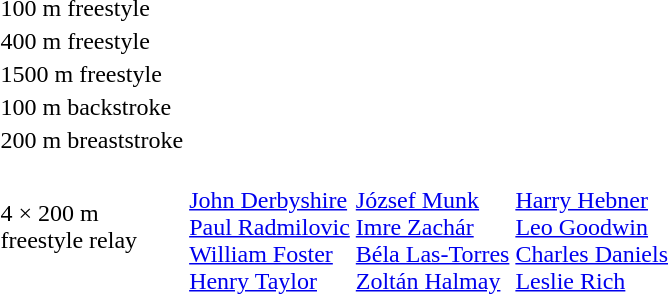<table>
<tr>
<td>100 m freestyle<br></td>
<td></td>
<td></td>
<td></td>
</tr>
<tr>
<td>400 m freestyle<br></td>
<td></td>
<td></td>
<td></td>
</tr>
<tr>
<td>1500 m freestyle<br></td>
<td></td>
<td></td>
<td></td>
</tr>
<tr>
<td>100 m backstroke<br></td>
<td></td>
<td></td>
<td></td>
</tr>
<tr>
<td>200 m breaststroke<br></td>
<td></td>
<td></td>
<td></td>
</tr>
<tr>
<td>4 × 200 m<br>freestyle relay<br></td>
<td><br><a href='#'>John Derbyshire</a> <br> <a href='#'>Paul Radmilovic</a><br><a href='#'>William Foster</a><br><a href='#'>Henry Taylor</a></td>
<td><br><a href='#'>József Munk</a><br><a href='#'>Imre Zachár</a><br><a href='#'>Béla Las-Torres</a><br> <a href='#'>Zoltán Halmay</a></td>
<td><br><a href='#'>Harry Hebner</a><br><a href='#'>Leo Goodwin</a><br><a href='#'>Charles Daniels</a><br><a href='#'>Leslie Rich</a></td>
</tr>
</table>
